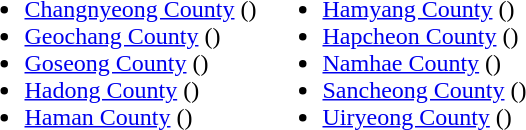<table>
<tr>
<td valign="top"><br><ul><li><a href='#'>Changnyeong County</a> ()</li><li><a href='#'>Geochang County</a> ()</li><li><a href='#'>Goseong County</a> ()</li><li><a href='#'>Hadong County</a> ()</li><li><a href='#'>Haman County</a> ()</li></ul></td>
<td valign="top"><br><ul><li><a href='#'>Hamyang County</a> ()</li><li><a href='#'>Hapcheon County</a> ()</li><li><a href='#'>Namhae County</a> ()</li><li><a href='#'>Sancheong County</a> ()</li><li><a href='#'>Uiryeong County</a> ()</li></ul></td>
</tr>
</table>
